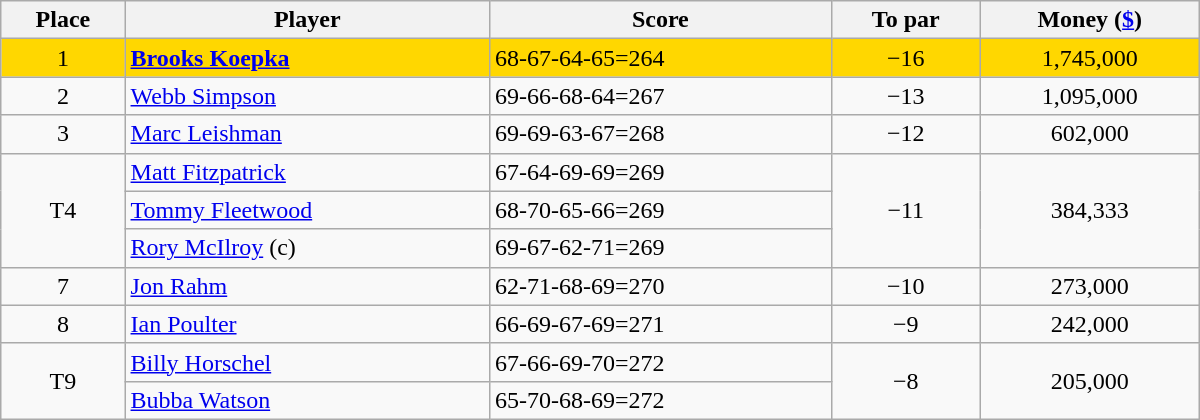<table class="wikitable" style="width:50em; margin-bottom:0">
<tr>
<th>Place</th>
<th>Player</th>
<th>Score</th>
<th>To par</th>
<th>Money (<a href='#'>$</a>)</th>
</tr>
<tr style="background:gold">
<td align=center>1</td>
<td> <strong><a href='#'>Brooks Koepka</a></strong></td>
<td>68-67-64-65=264</td>
<td align=center>−16</td>
<td align=center>1,745,000</td>
</tr>
<tr>
<td align=center>2</td>
<td> <a href='#'>Webb Simpson</a></td>
<td>69-66-68-64=267</td>
<td align=center>−13</td>
<td align=center>1,095,000</td>
</tr>
<tr>
<td align=center>3</td>
<td> <a href='#'>Marc Leishman</a></td>
<td>69-69-63-67=268</td>
<td align=center>−12</td>
<td align=center>602,000</td>
</tr>
<tr>
<td rowspan=3 align=center>T4</td>
<td> <a href='#'>Matt Fitzpatrick</a></td>
<td>67-64-69-69=269</td>
<td rowspan=3 align=center>−11</td>
<td rowspan=3 align=center>384,333</td>
</tr>
<tr>
<td> <a href='#'>Tommy Fleetwood</a></td>
<td>68-70-65-66=269</td>
</tr>
<tr>
<td> <a href='#'>Rory McIlroy</a> (c)</td>
<td>69-67-62-71=269</td>
</tr>
<tr>
<td align=center>7</td>
<td> <a href='#'>Jon Rahm</a></td>
<td>62-71-68-69=270</td>
<td align=center>−10</td>
<td align=center>273,000</td>
</tr>
<tr>
<td align=center>8</td>
<td> <a href='#'>Ian Poulter</a></td>
<td>66-69-67-69=271</td>
<td align=center>−9</td>
<td align=center>242,000</td>
</tr>
<tr>
<td rowspan=2 align=center>T9</td>
<td> <a href='#'>Billy Horschel</a></td>
<td>67-66-69-70=272</td>
<td rowspan=2 align=center>−8</td>
<td rowspan=2 align=center>205,000</td>
</tr>
<tr>
<td> <a href='#'>Bubba Watson</a></td>
<td>65-70-68-69=272</td>
</tr>
</table>
